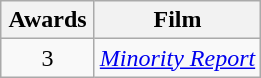<table class="wikitable" style="text-align: center;">
<tr>
<th scope="col" width="55">Awards</th>
<th scope="col">Film</th>
</tr>
<tr>
<td>3</td>
<td><em><a href='#'>Minority Report</a></em></td>
</tr>
</table>
